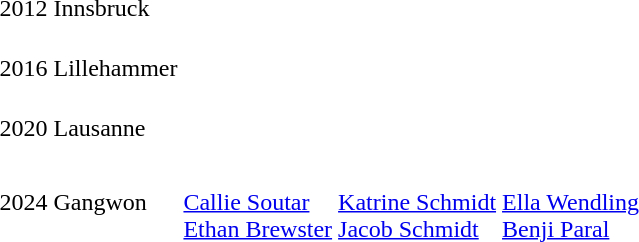<table>
<tr>
<td>2012 Innsbruck<br></td>
<td><br><br></td>
<td><br><br></td>
<td><br><br></td>
</tr>
<tr>
<td>2016 Lillehammer<br></td>
<td><br><br></td>
<td><br><br></td>
<td><br><br></td>
</tr>
<tr>
<td>2020 Lausanne<br></td>
<td><br><br></td>
<td><br><br></td>
<td><br><br></td>
</tr>
<tr>
<td>2024 Gangwon<br></td>
<td><br><a href='#'>Callie Soutar</a><br><a href='#'>Ethan Brewster</a></td>
<td><br><a href='#'>Katrine Schmidt</a><br><a href='#'>Jacob Schmidt</a></td>
<td><br><a href='#'>Ella Wendling</a><br><a href='#'>Benji Paral</a></td>
</tr>
</table>
